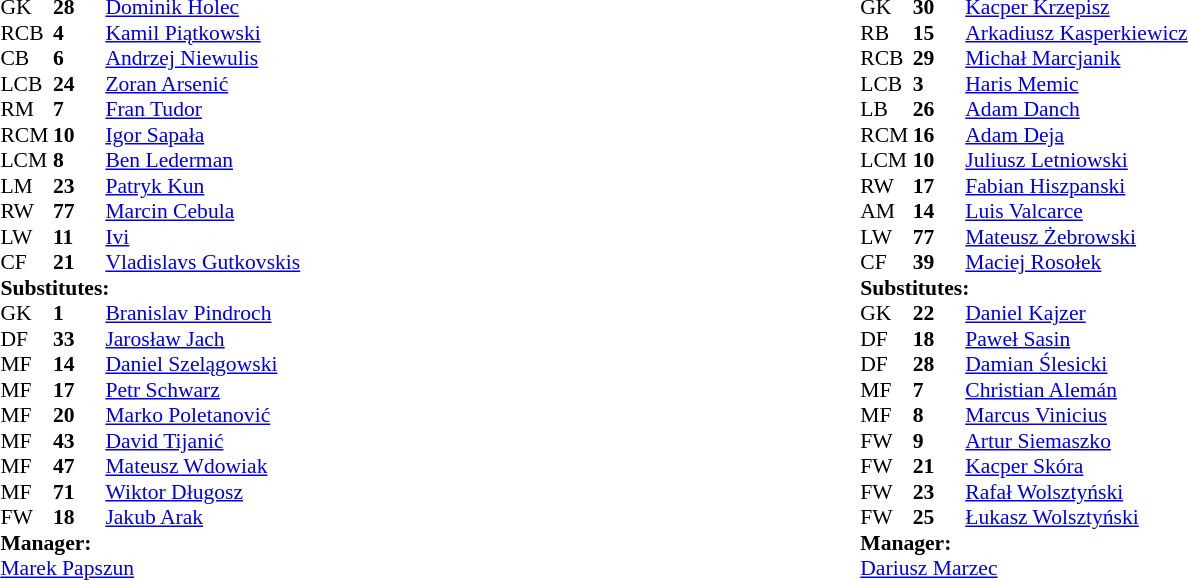<table width="92%">
<tr>
<td valign="top" width="50%"><br><table style="font-size: 90%" cellspacing="0" cellpadding="0" align=center>
<tr>
<td colspan="4"></td>
</tr>
<tr>
<th width=35></th>
<th width=35></th>
</tr>
<tr>
<td>GK</td>
<td><strong>28</strong></td>
<td> <a href='#'>Dominik Holec</a></td>
</tr>
<tr>
<td>RCB</td>
<td><strong>4</strong></td>
<td> <a href='#'>Kamil Piątkowski</a></td>
</tr>
<tr>
<td>CB</td>
<td><strong>6</strong></td>
<td> <a href='#'>Andrzej Niewulis</a></td>
</tr>
<tr>
<td>LCB</td>
<td><strong>24</strong></td>
<td> <a href='#'>Zoran Arsenić</a></td>
<td></td>
<td></td>
</tr>
<tr>
<td>RM</td>
<td><strong>7</strong></td>
<td> <a href='#'>Fran Tudor</a></td>
</tr>
<tr>
<td>RCM</td>
<td><strong>10</strong></td>
<td> <a href='#'>Igor Sapała</a></td>
<td></td>
<td></td>
</tr>
<tr>
<td>LCM</td>
<td><strong>8</strong></td>
<td> <a href='#'>Ben Lederman</a></td>
<td></td>
<td></td>
</tr>
<tr>
<td>LM</td>
<td><strong>23</strong></td>
<td> <a href='#'>Patryk Kun</a></td>
</tr>
<tr>
<td>RW</td>
<td><strong>77</strong></td>
<td> <a href='#'>Marcin Cebula</a></td>
<td></td>
<td></td>
</tr>
<tr>
<td>LW</td>
<td><strong>11</strong></td>
<td> <a href='#'>Ivi</a></td>
</tr>
<tr>
<td>CF</td>
<td><strong>21</strong></td>
<td> <a href='#'>Vladislavs Gutkovskis</a></td>
<td></td>
<td></td>
</tr>
<tr>
<td colspan=3><strong>Substitutes:</strong></td>
</tr>
<tr>
<td>GK</td>
<td><strong>1</strong></td>
<td> <a href='#'>Branislav Pindroch</a></td>
</tr>
<tr>
<td>DF</td>
<td><strong>33</strong></td>
<td> <a href='#'>Jarosław Jach</a></td>
</tr>
<tr>
<td>MF</td>
<td><strong>14</strong></td>
<td> <a href='#'>Daniel Szelągowski</a></td>
<td></td>
<td></td>
</tr>
<tr>
<td>MF</td>
<td><strong>17</strong></td>
<td> <a href='#'>Petr Schwarz</a></td>
<td></td>
<td></td>
</tr>
<tr>
<td>MF</td>
<td><strong>20</strong></td>
<td> <a href='#'>Marko Poletanović</a></td>
<td></td>
<td></td>
</tr>
<tr>
<td>MF</td>
<td><strong>43</strong></td>
<td> <a href='#'>David Tijanić</a></td>
<td></td>
<td></td>
</tr>
<tr>
<td>MF</td>
<td><strong>47</strong></td>
<td> <a href='#'>Mateusz Wdowiak</a></td>
</tr>
<tr>
<td>MF</td>
<td><strong>71</strong></td>
<td> <a href='#'>Wiktor Długosz</a></td>
</tr>
<tr>
<td>FW</td>
<td><strong>18</strong></td>
<td> <a href='#'>Jakub Arak</a></td>
<td></td>
<td></td>
</tr>
<tr>
<td colspan=3><strong>Manager:</strong></td>
</tr>
<tr>
<td colspan=4> <a href='#'>Marek Papszun</a></td>
</tr>
</table>
</td>
<td valign="top"></td>
<td valign="top" width="50%"><br><table style="font-size: 90%" cellspacing="0" cellpadding="0" align=center>
<tr>
<td colspan="4"></td>
</tr>
<tr>
<th width=35></th>
<th width=35></th>
</tr>
<tr>
<td>GK</td>
<td><strong>30</strong></td>
<td> <a href='#'>Kacper Krzepisz</a></td>
</tr>
<tr>
<td>RB</td>
<td><strong>15</strong></td>
<td> <a href='#'>Arkadiusz Kasperkiewicz</a></td>
<td></td>
</tr>
<tr>
<td>RCB</td>
<td><strong>29</strong></td>
<td> <a href='#'>Michał Marcjanik</a></td>
</tr>
<tr>
<td>LCB</td>
<td><strong>3</strong></td>
<td> <a href='#'>Haris Memic</a></td>
</tr>
<tr>
<td>LB</td>
<td><strong>26</strong></td>
<td> <a href='#'>Adam Danch</a></td>
</tr>
<tr>
<td>RCM</td>
<td><strong>16</strong></td>
<td> <a href='#'>Adam Deja</a></td>
</tr>
<tr>
<td>LCM</td>
<td><strong>10</strong></td>
<td> <a href='#'>Juliusz Letniowski</a></td>
<td></td>
<td></td>
</tr>
<tr>
<td>RW</td>
<td><strong>17</strong></td>
<td> <a href='#'>Fabian Hiszpanski</a></td>
<td></td>
<td></td>
</tr>
<tr>
<td>AM</td>
<td><strong>14</strong></td>
<td> <a href='#'>Luis Valcarce</a></td>
<td></td>
<td></td>
</tr>
<tr>
<td>LW</td>
<td><strong>77</strong></td>
<td> <a href='#'>Mateusz Żebrowski</a></td>
<td></td>
<td></td>
</tr>
<tr>
<td>CF</td>
<td><strong>39</strong></td>
<td> <a href='#'>Maciej Rosołek</a></td>
</tr>
<tr>
<td colspan=3><strong>Substitutes:</strong></td>
</tr>
<tr>
<td>GK</td>
<td><strong>22</strong></td>
<td> <a href='#'>Daniel Kajzer</a></td>
</tr>
<tr>
<td>DF</td>
<td><strong>18</strong></td>
<td> <a href='#'>Paweł Sasin</a></td>
<td></td>
<td></td>
</tr>
<tr>
<td>DF</td>
<td><strong>28</strong></td>
<td> <a href='#'>Damian Ślesicki</a></td>
</tr>
<tr>
<td>MF</td>
<td><strong>7</strong></td>
<td> <a href='#'>Christian Alemán</a></td>
</tr>
<tr>
<td>MF</td>
<td><strong>8</strong></td>
<td> <a href='#'>Marcus Vinicius</a></td>
<td></td>
<td></td>
</tr>
<tr>
<td>FW</td>
<td><strong>9</strong></td>
<td> <a href='#'>Artur Siemaszko</a></td>
<td></td>
<td></td>
</tr>
<tr>
<td>FW</td>
<td><strong>21</strong></td>
<td> <a href='#'>Kacper Skóra</a></td>
<td></td>
<td></td>
</tr>
<tr>
<td>FW</td>
<td><strong>23</strong></td>
<td> <a href='#'>Rafał Wolsztyński</a></td>
</tr>
<tr>
<td>FW</td>
<td><strong>25</strong></td>
<td> <a href='#'>Łukasz Wolsztyński</a></td>
</tr>
<tr>
<td colspan=3><strong>Manager:</strong></td>
</tr>
<tr>
<td colspan=4> <a href='#'>Dariusz Marzec</a></td>
</tr>
</table>
</td>
</tr>
</table>
